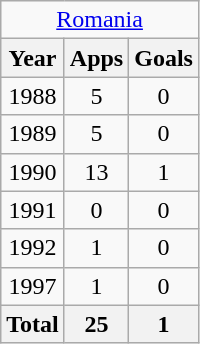<table class="wikitable" style="text-align:center">
<tr>
<td colspan="3"><a href='#'>Romania</a></td>
</tr>
<tr>
<th>Year</th>
<th>Apps</th>
<th>Goals</th>
</tr>
<tr>
<td>1988</td>
<td>5</td>
<td>0</td>
</tr>
<tr>
<td>1989</td>
<td>5</td>
<td>0</td>
</tr>
<tr>
<td>1990</td>
<td>13</td>
<td>1</td>
</tr>
<tr>
<td>1991</td>
<td>0</td>
<td>0</td>
</tr>
<tr>
<td>1992</td>
<td>1</td>
<td>0</td>
</tr>
<tr>
<td>1997</td>
<td>1</td>
<td>0</td>
</tr>
<tr>
<th>Total</th>
<th>25</th>
<th>1</th>
</tr>
</table>
